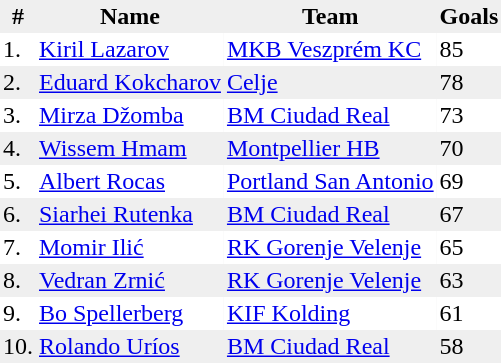<table border="0" cellpadding="2" cellspacing="0" style="margin-left:1em; background:#EFEFEF;">
<tr>
<th>#</th>
<th>Name</th>
<th>Team</th>
<th>Goals</th>
</tr>
<tr bgcolor="#FFFFFF">
<td>1.</td>
<td> <a href='#'>Kiril Lazarov</a></td>
<td> <a href='#'>MKB Veszprém KC</a></td>
<td>85</td>
</tr>
<tr>
<td>2.</td>
<td> <a href='#'>Eduard Kokcharov</a></td>
<td> <a href='#'>Celje</a></td>
<td>78</td>
</tr>
<tr bgcolor="#FFFFFF">
<td>3.</td>
<td> <a href='#'>Mirza Džomba</a></td>
<td> <a href='#'>BM Ciudad Real</a></td>
<td>73</td>
</tr>
<tr>
<td>4.</td>
<td> <a href='#'>Wissem Hmam</a></td>
<td> <a href='#'>Montpellier HB</a></td>
<td>70</td>
</tr>
<tr bgcolor="#FFFFFF">
<td>5.</td>
<td> <a href='#'>Albert Rocas</a></td>
<td> <a href='#'>Portland San Antonio</a></td>
<td>69</td>
</tr>
<tr>
<td>6.</td>
<td> <a href='#'>Siarhei Rutenka</a></td>
<td> <a href='#'>BM Ciudad Real</a></td>
<td>67</td>
</tr>
<tr bgcolor="#FFFFFF">
<td>7.</td>
<td> <a href='#'>Momir Ilić</a></td>
<td> <a href='#'>RK Gorenje Velenje</a></td>
<td>65</td>
</tr>
<tr>
<td>8.</td>
<td> <a href='#'>Vedran Zrnić</a></td>
<td> <a href='#'>RK Gorenje Velenje</a></td>
<td>63</td>
</tr>
<tr bgcolor="#FFFFFF">
<td>9.</td>
<td> <a href='#'>Bo Spellerberg</a></td>
<td> <a href='#'>KIF Kolding</a></td>
<td>61</td>
</tr>
<tr>
<td>10.</td>
<td> <a href='#'>Rolando Uríos</a></td>
<td> <a href='#'>BM Ciudad Real</a></td>
<td>58</td>
</tr>
<tr>
</tr>
</table>
